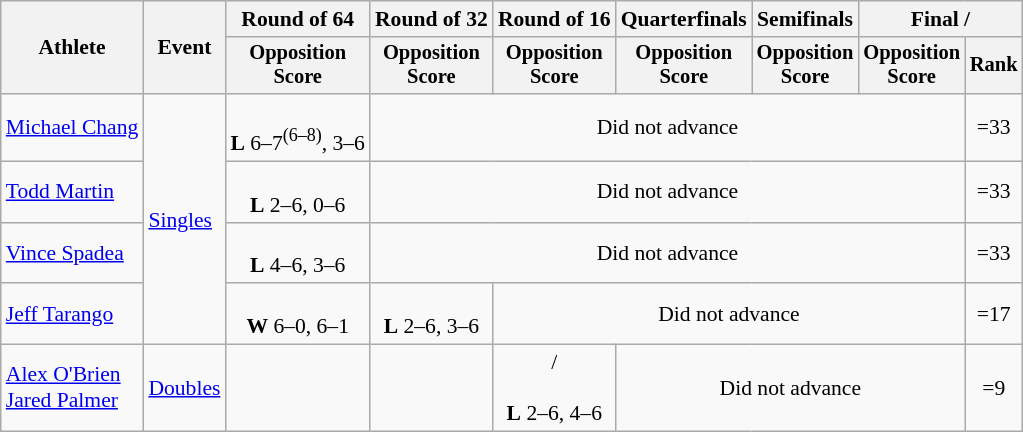<table class=wikitable style=font-size:90%;text-align:center>
<tr>
<th rowspan=2>Athlete</th>
<th rowspan=2>Event</th>
<th>Round of 64</th>
<th>Round of 32</th>
<th>Round of 16</th>
<th>Quarterfinals</th>
<th>Semifinals</th>
<th colspan=2>Final / </th>
</tr>
<tr style=font-size:95%>
<th>Opposition<br>Score</th>
<th>Opposition<br>Score</th>
<th>Opposition<br>Score</th>
<th>Opposition<br>Score</th>
<th>Opposition<br>Score</th>
<th>Opposition<br>Score</th>
<th>Rank</th>
</tr>
<tr>
<td align=left><a href='#'>Michael Chang</a></td>
<td align=left rowspan=4><a href='#'>Singles</a></td>
<td><br><strong>L</strong> 6–7<sup>(6–8)</sup>, 3–6</td>
<td colspan=5>Did not advance</td>
<td>=33</td>
</tr>
<tr>
<td align=left><a href='#'>Todd Martin</a></td>
<td><br><strong>L</strong> 2–6, 0–6</td>
<td colspan=5>Did not advance</td>
<td>=33</td>
</tr>
<tr>
<td align=left><a href='#'>Vince Spadea</a></td>
<td><br><strong>L</strong> 4–6, 3–6</td>
<td colspan=5>Did not advance</td>
<td>=33</td>
</tr>
<tr>
<td align=left><a href='#'>Jeff Tarango</a></td>
<td><br><strong>W</strong> 6–0, 6–1</td>
<td><br><strong>L</strong> 2–6, 3–6</td>
<td colspan=4>Did not advance</td>
<td>=17</td>
</tr>
<tr>
<td align=left><a href='#'>Alex O'Brien</a><br><a href='#'>Jared Palmer</a></td>
<td align=left><a href='#'>Doubles</a></td>
<td></td>
<td></td>
<td> / <br><br><strong>L</strong> 2–6, 4–6</td>
<td colspan=3>Did not advance</td>
<td>=9</td>
</tr>
</table>
